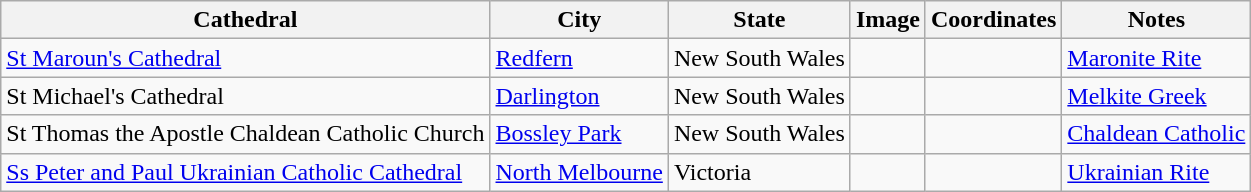<table class="wikitable sortable">
<tr>
<th>Cathedral</th>
<th>City</th>
<th>State</th>
<th>Image</th>
<th>Coordinates</th>
<th>Notes</th>
</tr>
<tr>
<td><a href='#'>St Maroun's Cathedral</a></td>
<td><a href='#'>Redfern</a></td>
<td>New South Wales</td>
<td></td>
<td><small></small></td>
<td><a href='#'>Maronite Rite</a></td>
</tr>
<tr>
<td>St Michael's Cathedral</td>
<td><a href='#'>Darlington</a></td>
<td>New South Wales</td>
<td></td>
<td><small></small></td>
<td><a href='#'>Melkite Greek</a></td>
</tr>
<tr>
<td>St Thomas the Apostle Chaldean Catholic Church</td>
<td><a href='#'>Bossley Park</a></td>
<td>New South Wales</td>
<td></td>
<td><small></small></td>
<td><a href='#'>Chaldean Catholic</a></td>
</tr>
<tr>
<td><a href='#'>Ss Peter and Paul Ukrainian Catholic Cathedral</a></td>
<td><a href='#'>North Melbourne</a></td>
<td>Victoria</td>
<td></td>
<td><small></small></td>
<td><a href='#'>Ukrainian Rite</a></td>
</tr>
</table>
